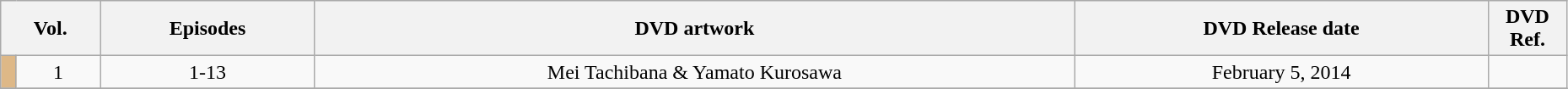<table class="wikitable" style="text-align: center; width: 98%;">
<tr>
<th colspan="2">Vol.</th>
<th>Episodes</th>
<th>DVD artwork</th>
<th>DVD Release date</th>
<th width="5%">DVD Ref.</th>
</tr>
<tr>
<td width="1%" style="background: BurlyWood;"></td>
<td>1</td>
<td>1-13</td>
<td>Mei Tachibana & Yamato Kurosawa</td>
<td>February 5, 2014</td>
<td></td>
</tr>
<tr>
</tr>
</table>
